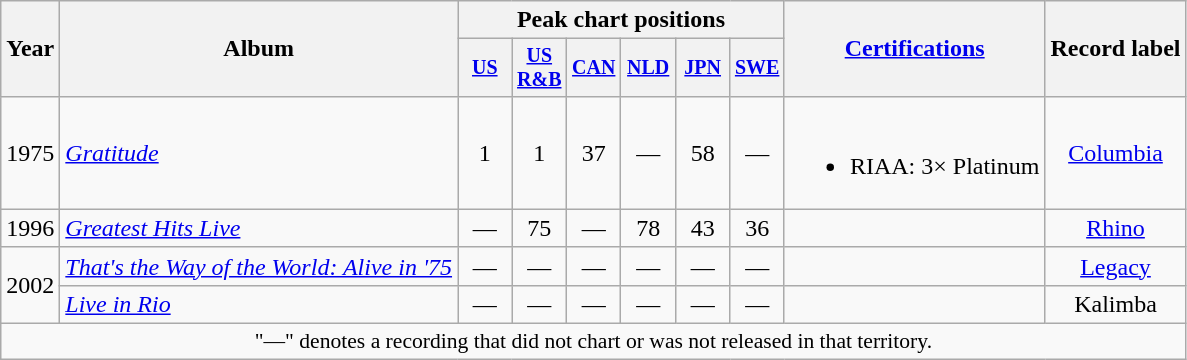<table class="wikitable" style="text-align:center;">
<tr>
<th rowspan="2">Year</th>
<th rowspan="2">Album</th>
<th colspan="6">Peak chart positions</th>
<th rowspan="2"><a href='#'>Certifications</a></th>
<th rowspan="2">Record label</th>
</tr>
<tr style="font-size:smaller;">
<th width="30"><a href='#'>US</a><br></th>
<th width="30"><a href='#'>US<br>R&B</a><br></th>
<th width="30"><a href='#'>CAN</a><br></th>
<th width="30"><a href='#'>NLD</a><br></th>
<th width="30"><a href='#'>JPN</a><br></th>
<th width="30"><a href='#'>SWE</a><br></th>
</tr>
<tr>
<td>1975</td>
<td align="left"><em><a href='#'>Gratitude</a></em></td>
<td>1</td>
<td>1</td>
<td>37</td>
<td>—</td>
<td>58</td>
<td>—</td>
<td><br><ul><li>RIAA: 3× Platinum</li></ul></td>
<td><a href='#'>Columbia</a></td>
</tr>
<tr>
<td>1996</td>
<td align="left"><em><a href='#'>Greatest Hits Live</a></em></td>
<td>—</td>
<td>75</td>
<td>—</td>
<td>78</td>
<td>43</td>
<td>36</td>
<td></td>
<td><a href='#'>Rhino</a></td>
</tr>
<tr>
<td rowspan="2">2002</td>
<td align="left"><em><a href='#'>That's the Way of the World: Alive in '75</a></em></td>
<td>—</td>
<td>—</td>
<td>—</td>
<td>—</td>
<td>—</td>
<td>—</td>
<td></td>
<td><a href='#'>Legacy</a></td>
</tr>
<tr>
<td align="left"><em><a href='#'>Live in Rio</a></em></td>
<td>—</td>
<td>—</td>
<td>—</td>
<td>—</td>
<td>—</td>
<td>—</td>
<td></td>
<td>Kalimba</td>
</tr>
<tr>
<td colspan="15" style="font-size:90%">"—" denotes a recording that did not chart or was not released in that territory.</td>
</tr>
</table>
